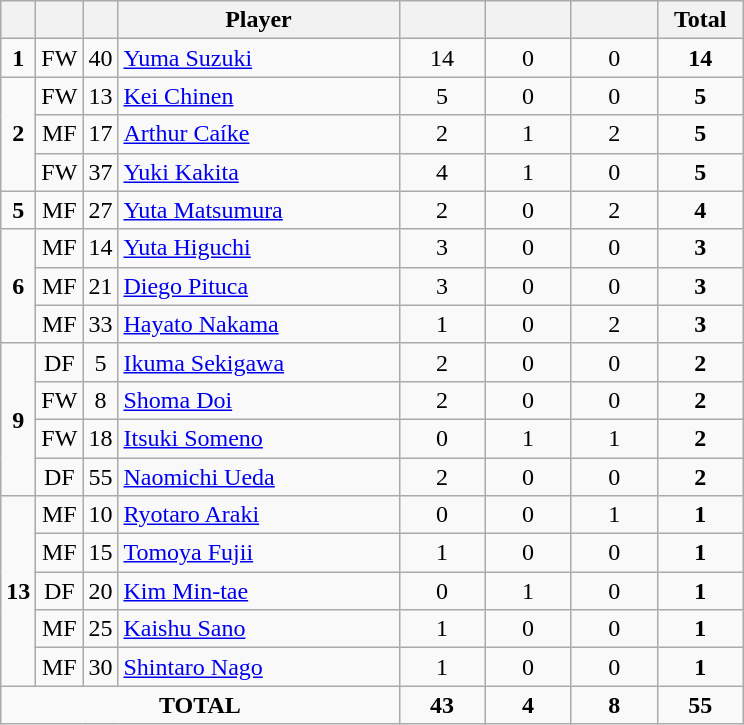<table class="wikitable sortable" style="text-align:center">
<tr>
<th width=10></th>
<th width=10></th>
<th width=10></th>
<th width=180>Player</th>
<th width=50></th>
<th width=50></th>
<th width=50></th>
<th width=50>Total</th>
</tr>
<tr>
<td rowspan="1"><strong>1</strong></td>
<td>FW</td>
<td>40</td>
<td align="left"> <a href='#'>Yuma Suzuki</a></td>
<td>14</td>
<td>0</td>
<td>0</td>
<td><strong>14</strong></td>
</tr>
<tr>
<td rowspan="3"><strong>2</strong></td>
<td>FW</td>
<td>13</td>
<td align="left">  <a href='#'>Kei Chinen</a></td>
<td>5</td>
<td>0</td>
<td>0</td>
<td><strong>5</strong></td>
</tr>
<tr>
<td>MF</td>
<td>17</td>
<td align="left"> <a href='#'>Arthur Caíke</a></td>
<td>2</td>
<td>1</td>
<td>2</td>
<td><strong>5</strong></td>
</tr>
<tr>
<td>FW</td>
<td>37</td>
<td align="left"> <a href='#'>Yuki Kakita</a></td>
<td>4</td>
<td>1</td>
<td>0</td>
<td><strong>5</strong></td>
</tr>
<tr>
<td rowspan="1"><strong>5</strong></td>
<td>MF</td>
<td>27</td>
<td align="left"> <a href='#'>Yuta Matsumura</a></td>
<td>2</td>
<td>0</td>
<td>2</td>
<td><strong>4</strong></td>
</tr>
<tr>
<td rowspan="3"><strong>6</strong></td>
<td>MF</td>
<td>14</td>
<td align="left"> <a href='#'>Yuta Higuchi</a></td>
<td>3</td>
<td>0</td>
<td>0</td>
<td><strong>3</strong></td>
</tr>
<tr>
<td>MF</td>
<td>21</td>
<td align="left"> <a href='#'>Diego Pituca</a></td>
<td>3</td>
<td>0</td>
<td>0</td>
<td><strong>3</strong></td>
</tr>
<tr>
<td>MF</td>
<td>33</td>
<td align="left"> <a href='#'>Hayato Nakama</a></td>
<td>1</td>
<td>0</td>
<td>2</td>
<td><strong>3</strong></td>
</tr>
<tr>
<td rowspan="4"><strong>9</strong></td>
<td>DF</td>
<td>5</td>
<td align="left"> <a href='#'>Ikuma Sekigawa</a></td>
<td>2</td>
<td>0</td>
<td>0</td>
<td><strong>2</strong></td>
</tr>
<tr>
<td>FW</td>
<td>8</td>
<td align="left"> <a href='#'>Shoma Doi</a></td>
<td>2</td>
<td>0</td>
<td>0</td>
<td><strong>2</strong></td>
</tr>
<tr>
<td>FW</td>
<td>18</td>
<td align="left"> <a href='#'>Itsuki Someno</a></td>
<td>0</td>
<td>1</td>
<td>1</td>
<td><strong>2</strong></td>
</tr>
<tr>
<td>DF</td>
<td>55</td>
<td align="left"> <a href='#'>Naomichi Ueda</a></td>
<td>2</td>
<td>0</td>
<td>0</td>
<td><strong>2</strong></td>
</tr>
<tr>
<td rowspan="5"><strong>13</strong></td>
<td>MF</td>
<td>10</td>
<td align="left"> <a href='#'>Ryotaro Araki</a></td>
<td>0</td>
<td>0</td>
<td>1</td>
<td><strong>1</strong></td>
</tr>
<tr>
<td>MF</td>
<td>15</td>
<td align="left"> <a href='#'>Tomoya Fujii</a></td>
<td>1</td>
<td>0</td>
<td>0</td>
<td><strong>1</strong></td>
</tr>
<tr>
<td>DF</td>
<td>20</td>
<td align="left"> <a href='#'>Kim Min-tae</a></td>
<td>0</td>
<td>1</td>
<td>0</td>
<td><strong>1</strong></td>
</tr>
<tr>
<td>MF</td>
<td>25</td>
<td align="left"> <a href='#'>Kaishu Sano</a></td>
<td>1</td>
<td>0</td>
<td>0</td>
<td><strong>1</strong></td>
</tr>
<tr>
<td>MF</td>
<td>30</td>
<td align="left"> <a href='#'>Shintaro Nago</a></td>
<td>1</td>
<td>0</td>
<td>0</td>
<td><strong>1</strong></td>
</tr>
<tr>
<td colspan="4"><strong>TOTAL</strong></td>
<td><strong>43</strong></td>
<td><strong>4</strong></td>
<td><strong>8</strong></td>
<td><strong>55</strong></td>
</tr>
</table>
